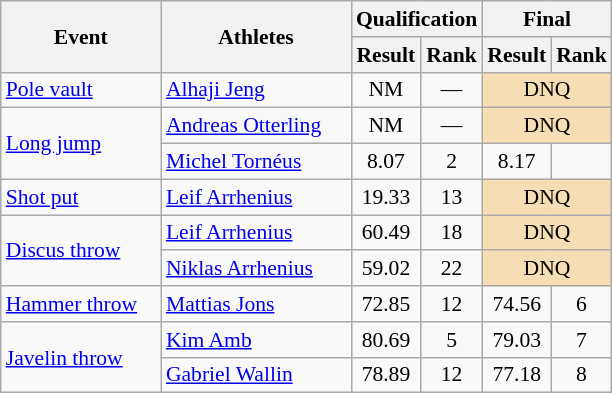<table class="wikitable" border="1" style="font-size:90%">
<tr>
<th rowspan="2" width=100>Event</th>
<th rowspan="2" width=120>Athletes</th>
<th colspan="2">Qualification</th>
<th colspan="2">Final</th>
</tr>
<tr>
<th>Result</th>
<th>Rank</th>
<th>Result</th>
<th>Rank</th>
</tr>
<tr>
<td><a href='#'>Pole vault</a></td>
<td><a href='#'>Alhaji Jeng</a></td>
<td align=center>NM</td>
<td align=center>—</td>
<td colspan=2 align=center bgcolor="wheat">DNQ</td>
</tr>
<tr>
<td rowspan=2><a href='#'>Long jump</a></td>
<td><a href='#'>Andreas Otterling</a></td>
<td align=center>NM</td>
<td align=center>—</td>
<td colspan=2 align=center bgcolor="wheat">DNQ</td>
</tr>
<tr>
<td><a href='#'>Michel Tornéus</a></td>
<td align=center>8.07</td>
<td align=center>2</td>
<td align=center>8.17</td>
<td align=center></td>
</tr>
<tr>
<td><a href='#'>Shot put</a></td>
<td><a href='#'>Leif Arrhenius</a></td>
<td align=center>19.33</td>
<td align=center>13</td>
<td colspan=2 align=center bgcolor="wheat">DNQ</td>
</tr>
<tr>
<td rowspan=2><a href='#'>Discus throw</a></td>
<td><a href='#'>Leif Arrhenius</a></td>
<td align=center>60.49</td>
<td align=center>18</td>
<td colspan=2 align=center bgcolor="wheat">DNQ</td>
</tr>
<tr>
<td><a href='#'>Niklas Arrhenius</a></td>
<td align=center>59.02</td>
<td align=center>22</td>
<td colspan=2 align=center bgcolor="wheat">DNQ</td>
</tr>
<tr>
<td><a href='#'>Hammer throw</a></td>
<td><a href='#'>Mattias Jons</a></td>
<td align=center>72.85</td>
<td align=center>12</td>
<td align=center>74.56</td>
<td align=center>6</td>
</tr>
<tr>
<td rowspan=2><a href='#'>Javelin throw</a></td>
<td><a href='#'>Kim Amb</a></td>
<td align=center>80.69</td>
<td align=center>5</td>
<td align=center>79.03</td>
<td align=center>7</td>
</tr>
<tr>
<td><a href='#'>Gabriel Wallin</a></td>
<td align=center>78.89</td>
<td align=center>12</td>
<td align=center>77.18</td>
<td align=center>8</td>
</tr>
</table>
